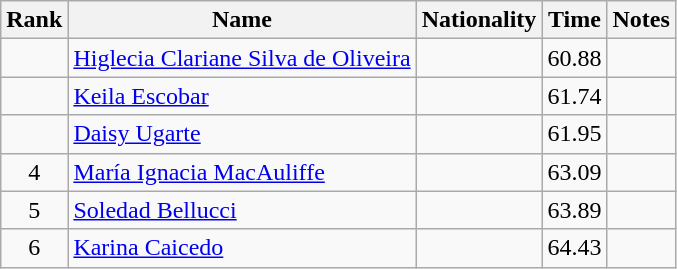<table class="wikitable sortable" style="text-align:center">
<tr>
<th>Rank</th>
<th>Name</th>
<th>Nationality</th>
<th>Time</th>
<th>Notes</th>
</tr>
<tr>
<td align=center></td>
<td align=left><a href='#'>Higlecia Clariane Silva de Oliveira</a></td>
<td align=left></td>
<td>60.88</td>
<td></td>
</tr>
<tr>
<td align=center></td>
<td align=left><a href='#'>Keila Escobar</a></td>
<td align=left></td>
<td>61.74</td>
<td></td>
</tr>
<tr>
<td align=center></td>
<td align=left><a href='#'>Daisy Ugarte</a></td>
<td align=left></td>
<td>61.95</td>
<td></td>
</tr>
<tr>
<td align=center>4</td>
<td align=left><a href='#'>María Ignacia MacAuliffe</a></td>
<td align=left></td>
<td>63.09</td>
<td></td>
</tr>
<tr>
<td align=center>5</td>
<td align=left><a href='#'>Soledad Bellucci</a></td>
<td align=left></td>
<td>63.89</td>
<td></td>
</tr>
<tr>
<td align=center>6</td>
<td align=left><a href='#'>Karina Caicedo</a></td>
<td align=left></td>
<td>64.43</td>
<td></td>
</tr>
</table>
